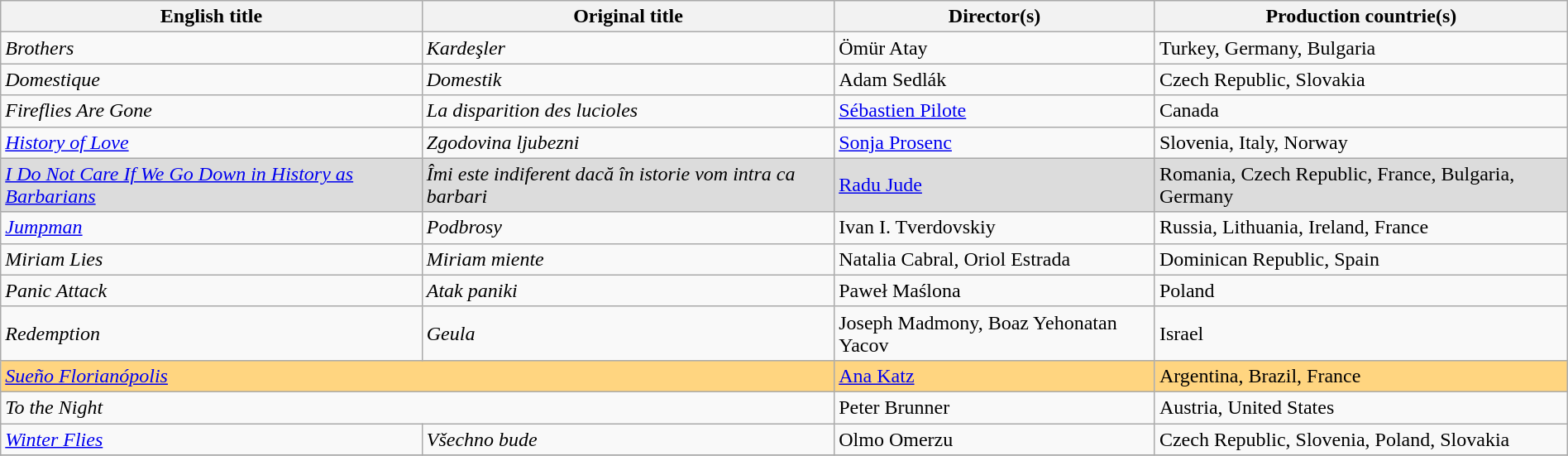<table class="sortable wikitable" style="width:100%; margin-bottom:4px" cellpadding="5">
<tr>
<th scope="col">English title</th>
<th scope="col">Original title</th>
<th scope="col">Director(s)</th>
<th scope="col">Production countrie(s)</th>
</tr>
<tr>
<td><em>Brothers</em></td>
<td><em>Kardeşler</em></td>
<td>Ömür Atay</td>
<td>Turkey, Germany, Bulgaria</td>
</tr>
<tr>
<td><em>Domestique</em></td>
<td><em>Domestik</em></td>
<td>Adam Sedlák</td>
<td>Czech Republic, Slovakia</td>
</tr>
<tr>
<td><em>Fireflies Are Gone</em></td>
<td><em>La disparition des lucioles</em></td>
<td><a href='#'>Sébastien Pilote</a></td>
<td>Canada</td>
</tr>
<tr>
<td><em><a href='#'>History of Love</a></em></td>
<td><em>Zgodovina ljubezni</em></td>
<td><a href='#'>Sonja Prosenc</a></td>
<td>Slovenia, Italy, Norway</td>
</tr>
<tr bgcolor="#DCDCDC">
<td><em><a href='#'>I Do Not Care If We Go Down in History as Barbarians</a></em> </td>
<td><em>Îmi este indiferent dacă în istorie vom intra ca barbari</em></td>
<td><a href='#'>Radu Jude</a></td>
<td>Romania, Czech Republic, France, Bulgaria, Germany</td>
</tr>
<tr>
<td><em><a href='#'>Jumpman</a></em></td>
<td><em>Podbrosy</em></td>
<td>Ivan I. Tverdovskiy</td>
<td>Russia, Lithuania, Ireland, France</td>
</tr>
<tr>
<td><em>Miriam Lies</em></td>
<td><em>Miriam miente</em></td>
<td>Natalia Cabral, Oriol Estrada</td>
<td>Dominican Republic, Spain</td>
</tr>
<tr>
<td><em>Panic Attack</em></td>
<td><em>Atak paniki</em></td>
<td>Paweł Maślona</td>
<td>Poland</td>
</tr>
<tr>
<td><em>Redemption</em></td>
<td><em>Geula</em></td>
<td>Joseph Madmony, Boaz Yehonatan Yacov</td>
<td>Israel</td>
</tr>
<tr bgcolor="#FFD580">
<td colspan="2"><em><a href='#'>Sueño Florianópolis</a></em> </td>
<td><a href='#'>Ana Katz</a></td>
<td>Argentina, Brazil, France</td>
</tr>
<tr>
<td colspan="2"><em>To the Night</em></td>
<td>Peter Brunner</td>
<td>Austria, United States</td>
</tr>
<tr>
<td><em><a href='#'>Winter Flies</a></em></td>
<td><em>Všechno bude</em></td>
<td>Olmo Omerzu</td>
<td>Czech Republic, Slovenia, Poland, Slovakia</td>
</tr>
<tr>
</tr>
</table>
